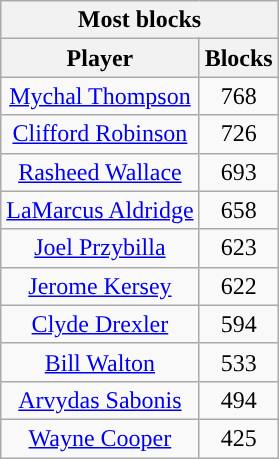<table class="wikitable sortable" style="text-align:center">
<tr>
<th colspan="2" style="text-align:center; ">Most blocks</th>
</tr>
<tr>
<th style="text-align:center; ">Player</th>
<th style="text-align:center; ">Blocks</th>
</tr>
<tr>
<td><a href='#'>Mychal Thompson</a></td>
<td>768</td>
</tr>
<tr>
<td><a href='#'>Clifford Robinson</a></td>
<td>726</td>
</tr>
<tr>
<td><a href='#'>Rasheed Wallace</a></td>
<td>693</td>
</tr>
<tr>
<td><a href='#'>LaMarcus Aldridge</a></td>
<td>658</td>
</tr>
<tr>
<td><a href='#'>Joel Przybilla</a></td>
<td>623</td>
</tr>
<tr>
<td><a href='#'>Jerome Kersey</a></td>
<td>622</td>
</tr>
<tr>
<td><a href='#'>Clyde Drexler</a></td>
<td>594</td>
</tr>
<tr>
<td><a href='#'>Bill Walton</a></td>
<td>533</td>
</tr>
<tr>
<td><a href='#'>Arvydas Sabonis</a></td>
<td>494</td>
</tr>
<tr>
<td><a href='#'>Wayne Cooper</a></td>
<td>425</td>
</tr>
</table>
